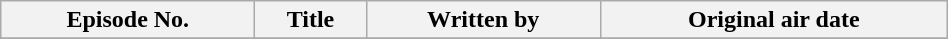<table class="wikitable" style="width:50%; margin:auto;">
<tr>
<th>Episode No.</th>
<th>Title</th>
<th>Written by</th>
<th>Original air date</th>
</tr>
<tr>
</tr>
</table>
